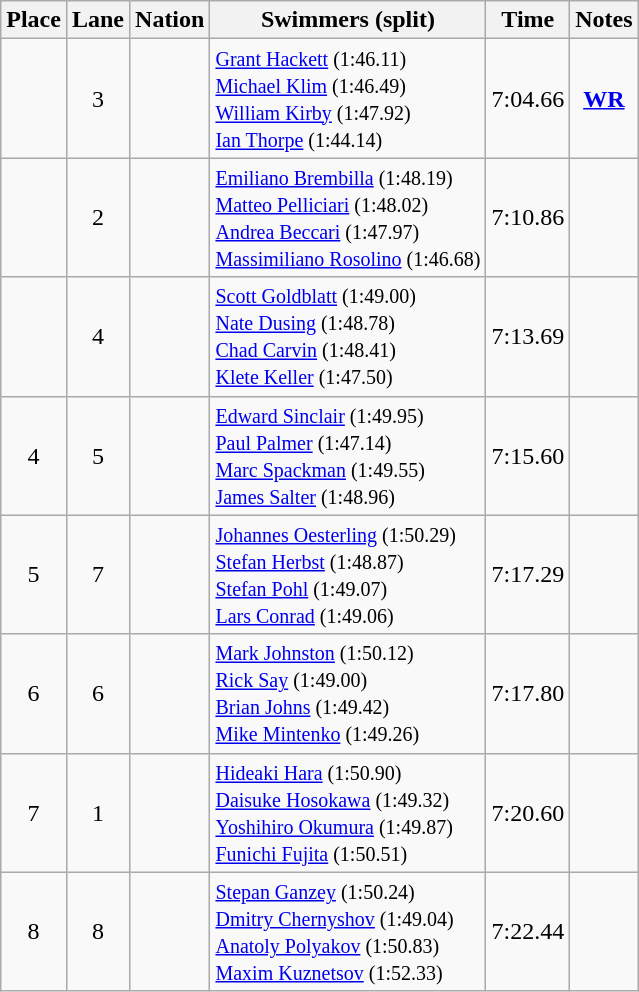<table class="wikitable sortable" style="text-align:center">
<tr>
<th>Place</th>
<th>Lane</th>
<th>Nation</th>
<th>Swimmers (split)</th>
<th>Time</th>
<th>Notes</th>
</tr>
<tr>
<td></td>
<td>3</td>
<td align=left></td>
<td align=left><small><a href='#'>Grant Hackett</a> (1:46.11)<br> <a href='#'>Michael Klim</a> (1:46.49)<br> <a href='#'>William Kirby</a> (1:47.92)<br> <a href='#'>Ian Thorpe</a> (1:44.14)</small></td>
<td>7:04.66</td>
<td><strong><a href='#'>WR</a></strong></td>
</tr>
<tr>
<td></td>
<td>2</td>
<td align=left></td>
<td align=left><small><a href='#'>Emiliano Brembilla</a> (1:48.19)<br> <a href='#'>Matteo Pelliciari</a> (1:48.02)<br> <a href='#'>Andrea Beccari</a> (1:47.97)<br> <a href='#'>Massimiliano Rosolino</a> (1:46.68)</small></td>
<td>7:10.86</td>
<td></td>
</tr>
<tr>
<td></td>
<td>4</td>
<td align=left></td>
<td align=left><small><a href='#'>Scott Goldblatt</a> (1:49.00)<br> <a href='#'>Nate Dusing</a> (1:48.78)<br> <a href='#'>Chad Carvin</a> (1:48.41)<br> <a href='#'>Klete Keller</a> (1:47.50)</small></td>
<td>7:13.69</td>
<td></td>
</tr>
<tr>
<td>4</td>
<td>5</td>
<td align=left></td>
<td align=left><small><a href='#'>Edward Sinclair</a> (1:49.95)<br> <a href='#'>Paul Palmer</a> (1:47.14)<br> <a href='#'>Marc Spackman</a> (1:49.55)<br> <a href='#'>James Salter</a> (1:48.96)</small></td>
<td>7:15.60</td>
<td></td>
</tr>
<tr>
<td>5</td>
<td>7</td>
<td align=left></td>
<td align=left><small><a href='#'>Johannes Oesterling</a> (1:50.29)<br> <a href='#'>Stefan Herbst</a> (1:48.87)<br> <a href='#'>Stefan Pohl</a> (1:49.07)<br> <a href='#'>Lars Conrad</a> (1:49.06)</small></td>
<td>7:17.29</td>
<td></td>
</tr>
<tr>
<td>6</td>
<td>6</td>
<td align=left></td>
<td align=left><small><a href='#'>Mark Johnston</a> (1:50.12)<br> <a href='#'>Rick Say</a> (1:49.00)<br> <a href='#'>Brian Johns</a> (1:49.42)<br> <a href='#'>Mike Mintenko</a> (1:49.26)</small></td>
<td>7:17.80</td>
<td></td>
</tr>
<tr>
<td>7</td>
<td>1</td>
<td align=left></td>
<td align=left><small><a href='#'>Hideaki Hara</a> (1:50.90)<br> <a href='#'>Daisuke Hosokawa</a> (1:49.32)<br> <a href='#'>Yoshihiro Okumura</a> (1:49.87)<br> <a href='#'>Funichi Fujita</a> (1:50.51)</small></td>
<td>7:20.60</td>
<td></td>
</tr>
<tr>
<td>8</td>
<td>8</td>
<td align=left></td>
<td align=left><small><a href='#'>Stepan Ganzey</a> (1:50.24)<br> <a href='#'>Dmitry Chernyshov</a> (1:49.04)<br> <a href='#'>Anatoly Polyakov</a> (1:50.83)<br> <a href='#'>Maxim Kuznetsov</a> (1:52.33)</small></td>
<td>7:22.44</td>
<td></td>
</tr>
</table>
